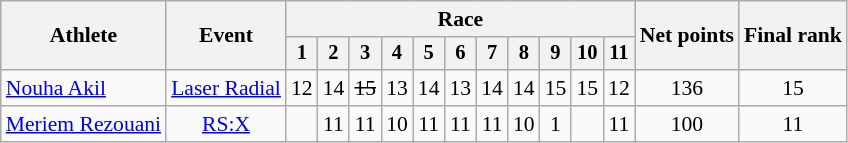<table class="wikitable" style="font-size:90%">
<tr>
<th rowspan="2">Athlete</th>
<th rowspan="2">Event</th>
<th colspan=11>Race</th>
<th rowspan=2>Net points</th>
<th rowspan=2>Final rank</th>
</tr>
<tr style="font-size:95%">
<th>1</th>
<th>2</th>
<th>3</th>
<th>4</th>
<th>5</th>
<th>6</th>
<th>7</th>
<th>8</th>
<th>9</th>
<th>10</th>
<th>11</th>
</tr>
<tr align=center>
<td align=left><a href='#'>Nouha Akil</a></td>
<td align=left><a href='#'>Laser Radial</a></td>
<td>12</td>
<td>14</td>
<td><s>15</s></td>
<td>13</td>
<td>14</td>
<td>13</td>
<td>14</td>
<td>14</td>
<td>15</td>
<td>15</td>
<td>12</td>
<td>136</td>
<td>15</td>
</tr>
<tr align=center>
<td align=left><a href='#'>Meriem Rezouani</a></td>
<td><a href='#'>RS:X</a></td>
<td><s></s></td>
<td>11</td>
<td>11</td>
<td>10</td>
<td>11</td>
<td>11</td>
<td>11</td>
<td>10</td>
<td>1</td>
<td></td>
<td>11</td>
<td>100</td>
<td>11</td>
</tr>
</table>
